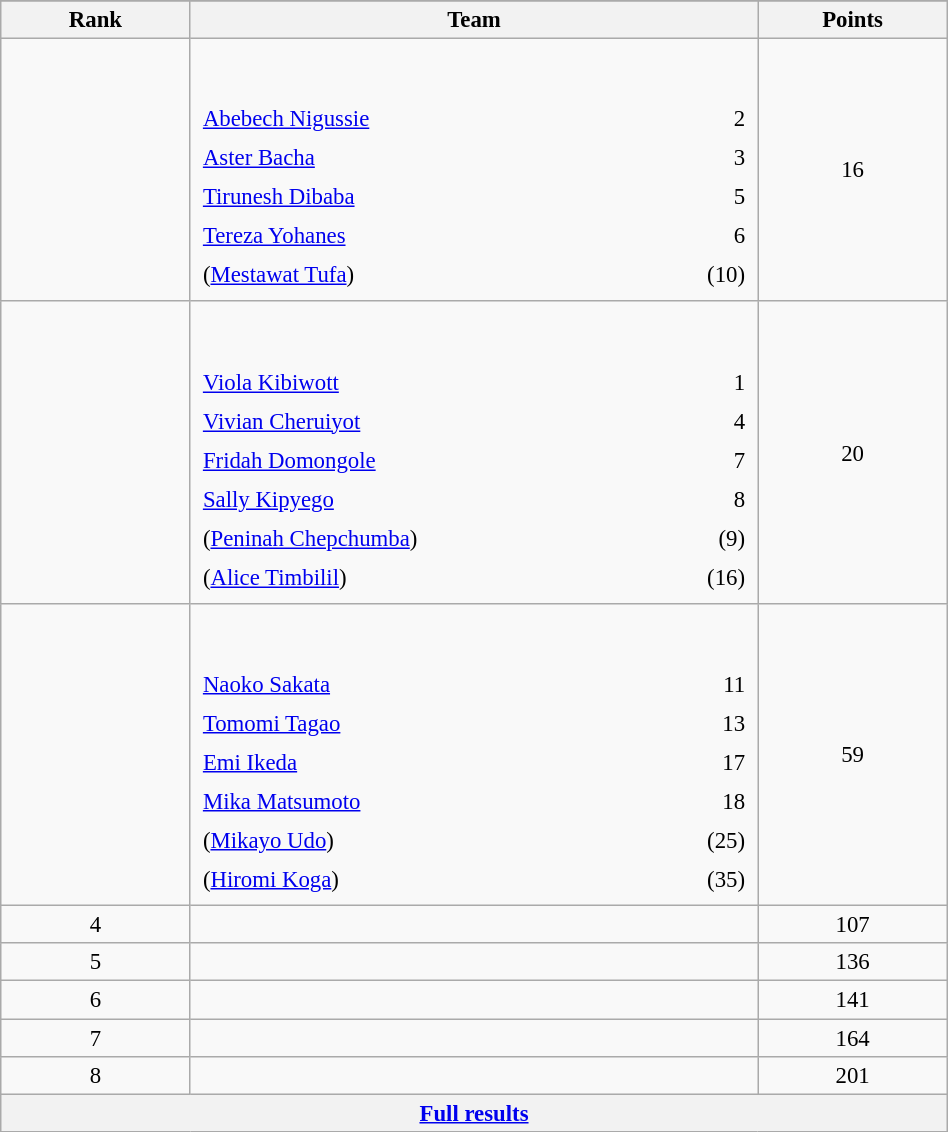<table class="wikitable sortable" style=" text-align:center; font-size:95%;" width="50%">
<tr>
</tr>
<tr>
<th width=10%>Rank</th>
<th width=30%>Team</th>
<th width=10%>Points</th>
</tr>
<tr>
<td align=center></td>
<td align=left> <br><br><table width=100%>
<tr>
<td align=left style="border:0"><a href='#'>Abebech Nigussie</a></td>
<td align=right style="border:0">2</td>
</tr>
<tr>
<td align=left style="border:0"><a href='#'>Aster Bacha</a></td>
<td align=right style="border:0">3</td>
</tr>
<tr>
<td align=left style="border:0"><a href='#'>Tirunesh Dibaba</a></td>
<td align=right style="border:0">5</td>
</tr>
<tr>
<td align=left style="border:0"><a href='#'>Tereza Yohanes</a></td>
<td align=right style="border:0">6</td>
</tr>
<tr>
<td align=left style="border:0">(<a href='#'>Mestawat Tufa</a>)</td>
<td align=right style="border:0">(10)</td>
</tr>
</table>
</td>
<td>16</td>
</tr>
<tr>
<td align=center></td>
<td align=left> <br><br><table width=100%>
<tr>
<td align=left style="border:0"><a href='#'>Viola Kibiwott</a></td>
<td align=right style="border:0">1</td>
</tr>
<tr>
<td align=left style="border:0"><a href='#'>Vivian Cheruiyot</a></td>
<td align=right style="border:0">4</td>
</tr>
<tr>
<td align=left style="border:0"><a href='#'>Fridah Domongole</a></td>
<td align=right style="border:0">7</td>
</tr>
<tr>
<td align=left style="border:0"><a href='#'>Sally Kipyego</a></td>
<td align=right style="border:0">8</td>
</tr>
<tr>
<td align=left style="border:0">(<a href='#'>Peninah Chepchumba</a>)</td>
<td align=right style="border:0">(9)</td>
</tr>
<tr>
<td align=left style="border:0">(<a href='#'>Alice Timbilil</a>)</td>
<td align=right style="border:0">(16)</td>
</tr>
</table>
</td>
<td>20</td>
</tr>
<tr>
<td align=center></td>
<td align=left> <br><br><table width=100%>
<tr>
<td align=left style="border:0"><a href='#'>Naoko Sakata</a></td>
<td align=right style="border:0">11</td>
</tr>
<tr>
<td align=left style="border:0"><a href='#'>Tomomi Tagao</a></td>
<td align=right style="border:0">13</td>
</tr>
<tr>
<td align=left style="border:0"><a href='#'>Emi Ikeda</a></td>
<td align=right style="border:0">17</td>
</tr>
<tr>
<td align=left style="border:0"><a href='#'>Mika Matsumoto</a></td>
<td align=right style="border:0">18</td>
</tr>
<tr>
<td align=left style="border:0">(<a href='#'>Mikayo Udo</a>)</td>
<td align=right style="border:0">(25)</td>
</tr>
<tr>
<td align=left style="border:0">(<a href='#'>Hiromi Koga</a>)</td>
<td align=right style="border:0">(35)</td>
</tr>
</table>
</td>
<td>59</td>
</tr>
<tr>
<td align=center>4</td>
<td align=left></td>
<td>107</td>
</tr>
<tr>
<td align=center>5</td>
<td align=left></td>
<td>136</td>
</tr>
<tr>
<td align=center>6</td>
<td align=left></td>
<td>141</td>
</tr>
<tr>
<td align=center>7</td>
<td align=left></td>
<td>164</td>
</tr>
<tr>
<td align=center>8</td>
<td align=left></td>
<td>201</td>
</tr>
<tr class="sortbottom">
<th colspan=3 align=center><a href='#'>Full results</a></th>
</tr>
</table>
